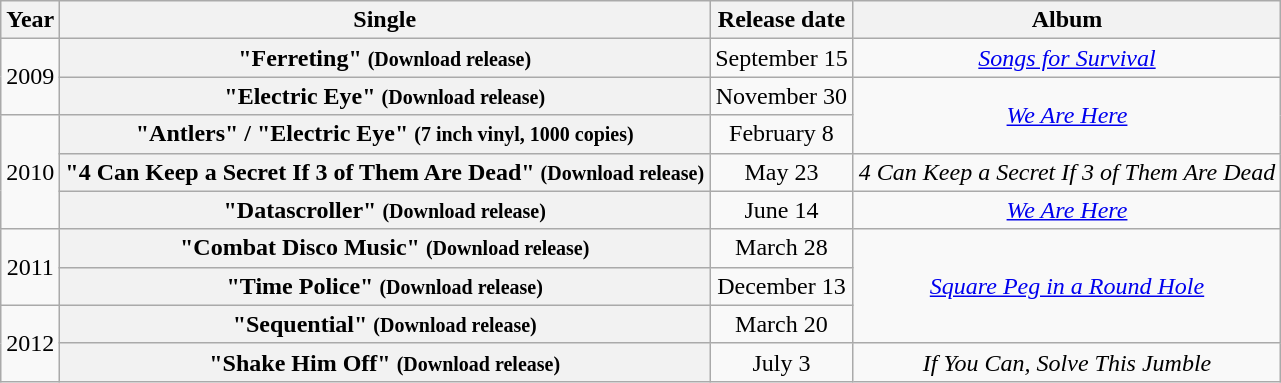<table class="wikitable plainrowheaders" style="text-align:center;" border="1">
<tr>
<th scope="col" rowspan="1">Year</th>
<th scope="col" rowspan="1">Single</th>
<th scope="col" rowspan="1">Release date</th>
<th scope="col" rowspan="1">Album</th>
</tr>
<tr>
<td rowspan="2">2009</td>
<th scope="row">"Ferreting" <small>(Download release)</small></th>
<td>September 15</td>
<td><em><a href='#'>Songs for Survival</a></em></td>
</tr>
<tr>
<th scope="row">"Electric Eye" <small>(Download release)</small></th>
<td>November 30</td>
<td rowspan="2"><em><a href='#'>We Are Here</a></em></td>
</tr>
<tr>
<td rowspan="3">2010</td>
<th scope="row">"Antlers" / "Electric Eye" <small>(7 inch vinyl, 1000 copies)</small></th>
<td>February 8</td>
</tr>
<tr>
<th scope="row">"4 Can Keep a Secret If 3 of Them Are Dead" <small>(Download release)</small></th>
<td>May 23</td>
<td><em>4 Can Keep a Secret If 3 of Them Are Dead</em></td>
</tr>
<tr>
<th scope="row">"Datascroller" <small>(Download release)</small></th>
<td>June 14</td>
<td><em><a href='#'>We Are Here</a></em></td>
</tr>
<tr>
<td rowspan="2">2011</td>
<th scope="row">"Combat Disco Music" <small>(Download release)</small></th>
<td>March 28</td>
<td rowspan="3"><em><a href='#'>Square Peg in a Round Hole</a></em></td>
</tr>
<tr>
<th scope="row">"Time Police" <small>(Download release)</small></th>
<td>December 13</td>
</tr>
<tr>
<td rowspan="2">2012</td>
<th scope="row">"Sequential" <small>(Download release)</small></th>
<td>March 20</td>
</tr>
<tr>
<th scope="row">"Shake Him Off" <small>(Download release)</small></th>
<td>July 3</td>
<td><em>If You Can, Solve This Jumble</em></td>
</tr>
</table>
